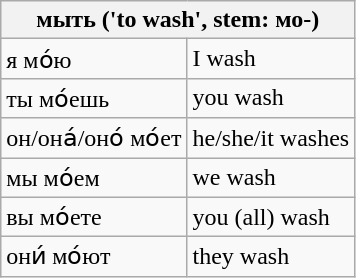<table class="wikitable">
<tr>
<th colspan="2">мыть ('to wash', stem: мо-)</th>
</tr>
<tr>
<td>я м<span>о́</span>ю</td>
<td>I wash</td>
</tr>
<tr>
<td>ты м<span>о́</span>ешь</td>
<td>you wash</td>
</tr>
<tr>
<td>он/она́/оно́ м<span>о́</span>ет</td>
<td>he/she/it washes</td>
</tr>
<tr>
<td>мы м<span>о́</span>ем</td>
<td>we wash</td>
</tr>
<tr>
<td>вы м<span>о́</span>ете</td>
<td>you (all) wash</td>
</tr>
<tr>
<td>они́ м<span>о́</span>ют</td>
<td>they wash</td>
</tr>
</table>
